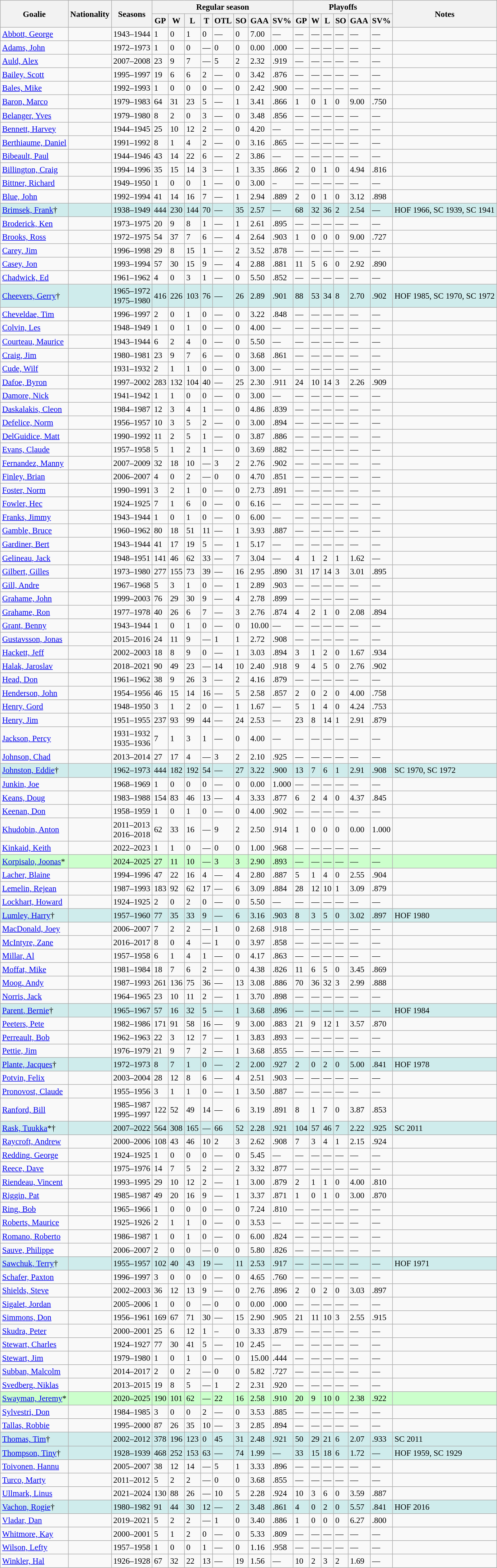<table class="wikitable sortable" style="text-align:left; font-size:95%">
<tr>
<th rowspan="2">Goalie</th>
<th rowspan="2">Nationality</th>
<th rowspan="2">Seasons</th>
<th colspan="8" class="unsortable">Regular season</th>
<th colspan="6" class="unsortable">Playoffs</th>
<th rowspan="2">Notes</th>
</tr>
<tr>
<th>GP</th>
<th>W</th>
<th>L</th>
<th>T</th>
<th>OTL</th>
<th>SO</th>
<th>GAA</th>
<th>SV%</th>
<th>GP</th>
<th>W</th>
<th>L</th>
<th>SO</th>
<th>GAA</th>
<th>SV%</th>
</tr>
<tr>
<td><a href='#'>Abbott, George</a></td>
<td></td>
<td>1943–1944</td>
<td>1</td>
<td>0</td>
<td>1</td>
<td>0</td>
<td>—</td>
<td>0</td>
<td>7.00</td>
<td>—</td>
<td>—</td>
<td>—</td>
<td>—</td>
<td>—</td>
<td>—</td>
<td>—</td>
<td></td>
</tr>
<tr>
<td><a href='#'>Adams, John</a></td>
<td></td>
<td>1972–1973</td>
<td>1</td>
<td>0</td>
<td>0</td>
<td>—</td>
<td>0</td>
<td>0</td>
<td>0.00</td>
<td>.000</td>
<td>—</td>
<td>—</td>
<td>—</td>
<td>—</td>
<td>—</td>
<td>—</td>
<td></td>
</tr>
<tr>
<td><a href='#'>Auld, Alex</a></td>
<td></td>
<td>2007–2008</td>
<td>23</td>
<td>9</td>
<td>7</td>
<td>—</td>
<td>5</td>
<td>2</td>
<td>2.32</td>
<td>.919</td>
<td>—</td>
<td>—</td>
<td>—</td>
<td>—</td>
<td>—</td>
<td>—</td>
<td></td>
</tr>
<tr>
<td><a href='#'>Bailey, Scott</a></td>
<td></td>
<td>1995–1997</td>
<td>19</td>
<td>6</td>
<td>6</td>
<td>2</td>
<td>—</td>
<td>0</td>
<td>3.42</td>
<td>.876</td>
<td>—</td>
<td>—</td>
<td>—</td>
<td>—</td>
<td>—</td>
<td>—</td>
<td></td>
</tr>
<tr>
<td><a href='#'>Bales, Mike</a></td>
<td></td>
<td>1992–1993</td>
<td>1</td>
<td>0</td>
<td>0</td>
<td>0</td>
<td>—</td>
<td>0</td>
<td>2.42</td>
<td>.900</td>
<td>—</td>
<td>—</td>
<td>—</td>
<td>—</td>
<td>—</td>
<td>—</td>
<td></td>
</tr>
<tr>
<td><a href='#'>Baron, Marco</a></td>
<td></td>
<td>1979–1983</td>
<td>64</td>
<td>31</td>
<td>23</td>
<td>5</td>
<td>—</td>
<td>1</td>
<td>3.41</td>
<td>.866</td>
<td>1</td>
<td>0</td>
<td>1</td>
<td>0</td>
<td>9.00</td>
<td>.750</td>
<td></td>
</tr>
<tr>
<td><a href='#'>Belanger, Yves</a></td>
<td></td>
<td>1979–1980</td>
<td>8</td>
<td>2</td>
<td>0</td>
<td>3</td>
<td>—</td>
<td>0</td>
<td>3.48</td>
<td>.856</td>
<td>—</td>
<td>—</td>
<td>—</td>
<td>—</td>
<td>—</td>
<td>—</td>
<td></td>
</tr>
<tr>
<td><a href='#'>Bennett, Harvey</a></td>
<td></td>
<td>1944–1945</td>
<td>25</td>
<td>10</td>
<td>12</td>
<td>2</td>
<td>—</td>
<td>0</td>
<td>4.20</td>
<td>—</td>
<td>—</td>
<td>—</td>
<td>—</td>
<td>—</td>
<td>—</td>
<td>—</td>
<td></td>
</tr>
<tr>
<td><a href='#'>Berthiaume, Daniel</a></td>
<td></td>
<td>1991–1992</td>
<td>8</td>
<td>1</td>
<td>4</td>
<td>2</td>
<td>—</td>
<td>0</td>
<td>3.16</td>
<td>.865</td>
<td>—</td>
<td>—</td>
<td>—</td>
<td>—</td>
<td>—</td>
<td>—</td>
<td></td>
</tr>
<tr>
<td><a href='#'>Bibeault, Paul</a></td>
<td></td>
<td>1944–1946</td>
<td>43</td>
<td>14</td>
<td>22</td>
<td>6</td>
<td>—</td>
<td>2</td>
<td>3.86</td>
<td>—</td>
<td>—</td>
<td>—</td>
<td>—</td>
<td>—</td>
<td>—</td>
<td>—</td>
<td></td>
</tr>
<tr>
<td><a href='#'>Billington, Craig</a></td>
<td></td>
<td>1994–1996</td>
<td>35</td>
<td>15</td>
<td>14</td>
<td>3</td>
<td>—</td>
<td>1</td>
<td>3.35</td>
<td>.866</td>
<td>2</td>
<td>0</td>
<td>1</td>
<td>0</td>
<td>4.94</td>
<td>.816</td>
<td></td>
</tr>
<tr>
<td><a href='#'>Bittner, Richard</a></td>
<td></td>
<td>1949–1950</td>
<td>1</td>
<td>0</td>
<td>0</td>
<td>1</td>
<td>—</td>
<td>0</td>
<td>3.00</td>
<td>–</td>
<td>—</td>
<td>—</td>
<td>—</td>
<td>—</td>
<td>—</td>
<td>—</td>
<td></td>
</tr>
<tr>
<td><a href='#'>Blue, John</a></td>
<td></td>
<td>1992–1994</td>
<td>41</td>
<td>14</td>
<td>16</td>
<td>7</td>
<td>—</td>
<td>1</td>
<td>2.94</td>
<td>.889</td>
<td>2</td>
<td>0</td>
<td>1</td>
<td>0</td>
<td>3.12</td>
<td>.898</td>
<td></td>
</tr>
<tr bgcolor="#CFECEC">
<td><a href='#'>Brimsek, Frank</a>†</td>
<td></td>
<td>1938–1949</td>
<td>444</td>
<td>230</td>
<td>144</td>
<td>70</td>
<td>—</td>
<td>35</td>
<td>2.57</td>
<td>—</td>
<td>68</td>
<td>32</td>
<td>36</td>
<td>2</td>
<td>2.54</td>
<td>—</td>
<td>HOF 1966, SC 1939, SC 1941</td>
</tr>
<tr>
<td><a href='#'>Broderick, Ken</a></td>
<td></td>
<td>1973–1975</td>
<td>20</td>
<td>9</td>
<td>8</td>
<td>1</td>
<td>—</td>
<td>1</td>
<td>2.61</td>
<td>.895</td>
<td>—</td>
<td>—</td>
<td>—</td>
<td>—</td>
<td>—</td>
<td>—</td>
<td></td>
</tr>
<tr>
<td><a href='#'>Brooks, Ross</a></td>
<td></td>
<td>1972–1975</td>
<td>54</td>
<td>37</td>
<td>7</td>
<td>6</td>
<td>—</td>
<td>4</td>
<td>2.64</td>
<td>.903</td>
<td>1</td>
<td>0</td>
<td>0</td>
<td>0</td>
<td>9.00</td>
<td>.727</td>
<td></td>
</tr>
<tr>
<td><a href='#'>Carey, Jim</a></td>
<td></td>
<td>1996–1998</td>
<td>29</td>
<td>8</td>
<td>15</td>
<td>1</td>
<td>—</td>
<td>2</td>
<td>3.52</td>
<td>.878</td>
<td>—</td>
<td>—</td>
<td>—</td>
<td>—</td>
<td>—</td>
<td>—</td>
<td></td>
</tr>
<tr>
<td><a href='#'>Casey, Jon</a></td>
<td></td>
<td>1993–1994</td>
<td>57</td>
<td>30</td>
<td>15</td>
<td>9</td>
<td>—</td>
<td>4</td>
<td>2.88</td>
<td>.881</td>
<td>11</td>
<td>5</td>
<td>6</td>
<td>0</td>
<td>2.92</td>
<td>.890</td>
<td></td>
</tr>
<tr>
<td><a href='#'>Chadwick, Ed</a></td>
<td></td>
<td>1961–1962</td>
<td>4</td>
<td>0</td>
<td>3</td>
<td>1</td>
<td>—</td>
<td>0</td>
<td>5.50</td>
<td>.852</td>
<td>—</td>
<td>—</td>
<td>—</td>
<td>—</td>
<td>—</td>
<td>—</td>
<td></td>
</tr>
<tr bgcolor="#CFECEC">
<td><a href='#'>Cheevers, Gerry</a>†</td>
<td></td>
<td>1965–1972<br>1975–1980</td>
<td>416</td>
<td>226</td>
<td>103</td>
<td>76</td>
<td>—</td>
<td>26</td>
<td>2.89</td>
<td>.901</td>
<td>88</td>
<td>53</td>
<td>34</td>
<td>8</td>
<td>2.70</td>
<td>.902</td>
<td>HOF 1985, SC 1970, SC 1972</td>
</tr>
<tr>
<td><a href='#'>Cheveldae, Tim</a></td>
<td></td>
<td>1996–1997</td>
<td>2</td>
<td>0</td>
<td>1</td>
<td>0</td>
<td>—</td>
<td>0</td>
<td>3.22</td>
<td>.848</td>
<td>—</td>
<td>—</td>
<td>—</td>
<td>—</td>
<td>—</td>
<td>—</td>
<td></td>
</tr>
<tr>
<td><a href='#'>Colvin, Les</a></td>
<td></td>
<td>1948–1949</td>
<td>1</td>
<td>0</td>
<td>1</td>
<td>0</td>
<td>—</td>
<td>0</td>
<td>4.00</td>
<td>—</td>
<td>—</td>
<td>—</td>
<td>—</td>
<td>—</td>
<td>—</td>
<td>—</td>
<td></td>
</tr>
<tr>
<td><a href='#'>Courteau, Maurice</a></td>
<td></td>
<td>1943–1944</td>
<td>6</td>
<td>2</td>
<td>4</td>
<td>0</td>
<td>—</td>
<td>0</td>
<td>5.50</td>
<td>—</td>
<td>—</td>
<td>—</td>
<td>—</td>
<td>—</td>
<td>—</td>
<td>—</td>
<td></td>
</tr>
<tr>
<td><a href='#'>Craig, Jim</a></td>
<td></td>
<td>1980–1981</td>
<td>23</td>
<td>9</td>
<td>7</td>
<td>6</td>
<td>—</td>
<td>0</td>
<td>3.68</td>
<td>.861</td>
<td>—</td>
<td>—</td>
<td>—</td>
<td>—</td>
<td>—</td>
<td>—</td>
<td></td>
</tr>
<tr>
<td><a href='#'>Cude, Wilf</a></td>
<td></td>
<td>1931–1932</td>
<td>2</td>
<td>1</td>
<td>1</td>
<td>0</td>
<td>—</td>
<td>0</td>
<td>3.00</td>
<td>—</td>
<td>—</td>
<td>—</td>
<td>—</td>
<td>—</td>
<td>—</td>
<td>—</td>
<td></td>
</tr>
<tr>
<td><a href='#'>Dafoe, Byron</a></td>
<td></td>
<td>1997–2002</td>
<td>283</td>
<td>132</td>
<td>104</td>
<td>40</td>
<td>—</td>
<td>25</td>
<td>2.30</td>
<td>.911</td>
<td>24</td>
<td>10</td>
<td>14</td>
<td>3</td>
<td>2.26</td>
<td>.909</td>
<td></td>
</tr>
<tr>
<td><a href='#'>Damore, Nick</a></td>
<td></td>
<td>1941–1942</td>
<td>1</td>
<td>1</td>
<td>0</td>
<td>0</td>
<td>—</td>
<td>0</td>
<td>3.00</td>
<td>—</td>
<td>—</td>
<td>—</td>
<td>—</td>
<td>—</td>
<td>—</td>
<td>—</td>
<td></td>
</tr>
<tr>
<td><a href='#'>Daskalakis, Cleon</a></td>
<td></td>
<td>1984–1987</td>
<td>12</td>
<td>3</td>
<td>4</td>
<td>1</td>
<td>—</td>
<td>0</td>
<td>4.86</td>
<td>.839</td>
<td>—</td>
<td>—</td>
<td>—</td>
<td>—</td>
<td>—</td>
<td>—</td>
<td></td>
</tr>
<tr>
<td><a href='#'>Defelice, Norm</a></td>
<td></td>
<td>1956–1957</td>
<td>10</td>
<td>3</td>
<td>5</td>
<td>2</td>
<td>—</td>
<td>0</td>
<td>3.00</td>
<td>.894</td>
<td>—</td>
<td>—</td>
<td>—</td>
<td>—</td>
<td>—</td>
<td>—</td>
<td></td>
</tr>
<tr>
<td><a href='#'>DelGuidice, Matt</a></td>
<td></td>
<td>1990–1992</td>
<td>11</td>
<td>2</td>
<td>5</td>
<td>1</td>
<td>—</td>
<td>0</td>
<td>3.87</td>
<td>.886</td>
<td>—</td>
<td>—</td>
<td>—</td>
<td>—</td>
<td>—</td>
<td>—</td>
<td></td>
</tr>
<tr>
<td><a href='#'>Evans, Claude</a></td>
<td></td>
<td>1957–1958</td>
<td>5</td>
<td>1</td>
<td>2</td>
<td>1</td>
<td>—</td>
<td>0</td>
<td>3.69</td>
<td>.882</td>
<td>—</td>
<td>—</td>
<td>—</td>
<td>—</td>
<td>—</td>
<td>—</td>
<td></td>
</tr>
<tr>
<td><a href='#'>Fernandez, Manny</a></td>
<td></td>
<td>2007–2009</td>
<td>32</td>
<td>18</td>
<td>10</td>
<td>—</td>
<td>3</td>
<td>2</td>
<td>2.76</td>
<td>.902</td>
<td>—</td>
<td>—</td>
<td>—</td>
<td>—</td>
<td>—</td>
<td>—</td>
<td></td>
</tr>
<tr>
<td><a href='#'>Finley, Brian</a></td>
<td></td>
<td>2006–2007</td>
<td>4</td>
<td>0</td>
<td>2</td>
<td>—</td>
<td>0</td>
<td>0</td>
<td>4.70</td>
<td>.851</td>
<td>—</td>
<td>—</td>
<td>—</td>
<td>—</td>
<td>—</td>
<td>—</td>
<td></td>
</tr>
<tr>
<td><a href='#'>Foster, Norm</a></td>
<td></td>
<td>1990–1991</td>
<td>3</td>
<td>2</td>
<td>1</td>
<td>0</td>
<td>—</td>
<td>0</td>
<td>2.73</td>
<td>.891</td>
<td>—</td>
<td>—</td>
<td>—</td>
<td>—</td>
<td>—</td>
<td>—</td>
<td></td>
</tr>
<tr>
<td><a href='#'>Fowler, Hec</a></td>
<td></td>
<td>1924–1925</td>
<td>7</td>
<td>1</td>
<td>6</td>
<td>0</td>
<td>—</td>
<td>0</td>
<td>6.16</td>
<td>—</td>
<td>—</td>
<td>—</td>
<td>—</td>
<td>—</td>
<td>—</td>
<td>—</td>
<td></td>
</tr>
<tr>
<td><a href='#'>Franks, Jimmy</a></td>
<td></td>
<td>1943–1944</td>
<td>1</td>
<td>0</td>
<td>1</td>
<td>0</td>
<td>—</td>
<td>0</td>
<td>6.00</td>
<td>—</td>
<td>—</td>
<td>—</td>
<td>—</td>
<td>—</td>
<td>—</td>
<td>—</td>
<td></td>
</tr>
<tr>
<td><a href='#'>Gamble, Bruce</a></td>
<td></td>
<td>1960–1962</td>
<td>80</td>
<td>18</td>
<td>51</td>
<td>11</td>
<td>—</td>
<td>1</td>
<td>3.93</td>
<td>.887</td>
<td>—</td>
<td>—</td>
<td>—</td>
<td>—</td>
<td>—</td>
<td>—</td>
<td></td>
</tr>
<tr>
<td><a href='#'>Gardiner, Bert</a></td>
<td></td>
<td>1943–1944</td>
<td>41</td>
<td>17</td>
<td>19</td>
<td>5</td>
<td>—</td>
<td>1</td>
<td>5.17</td>
<td>—</td>
<td>—</td>
<td>—</td>
<td>—</td>
<td>—</td>
<td>—</td>
<td>—</td>
<td></td>
</tr>
<tr>
<td><a href='#'>Gelineau, Jack</a></td>
<td></td>
<td>1948–1951</td>
<td>141</td>
<td>46</td>
<td>62</td>
<td>33</td>
<td>—</td>
<td>7</td>
<td>3.04</td>
<td>—</td>
<td>4</td>
<td>1</td>
<td>2</td>
<td>1</td>
<td>1.62</td>
<td>—</td>
<td></td>
</tr>
<tr>
<td><a href='#'>Gilbert, Gilles</a></td>
<td></td>
<td>1973–1980</td>
<td>277</td>
<td>155</td>
<td>73</td>
<td>39</td>
<td>—</td>
<td>16</td>
<td>2.95</td>
<td>.890</td>
<td>31</td>
<td>17</td>
<td>14</td>
<td>3</td>
<td>3.01</td>
<td>.895</td>
<td></td>
</tr>
<tr>
<td><a href='#'>Gill, Andre</a></td>
<td></td>
<td>1967–1968</td>
<td>5</td>
<td>3</td>
<td>1</td>
<td>0</td>
<td>—</td>
<td>1</td>
<td>2.89</td>
<td>.903</td>
<td>—</td>
<td>—</td>
<td>—</td>
<td>—</td>
<td>—</td>
<td>—</td>
<td></td>
</tr>
<tr>
<td><a href='#'>Grahame, John</a></td>
<td></td>
<td>1999–2003</td>
<td>76</td>
<td>29</td>
<td>30</td>
<td>9</td>
<td>—</td>
<td>4</td>
<td>2.78</td>
<td>.899</td>
<td>—</td>
<td>—</td>
<td>—</td>
<td>—</td>
<td>—</td>
<td>—</td>
<td></td>
</tr>
<tr>
<td><a href='#'>Grahame, Ron</a></td>
<td></td>
<td>1977–1978</td>
<td>40</td>
<td>26</td>
<td>6</td>
<td>7</td>
<td>—</td>
<td>3</td>
<td>2.76</td>
<td>.874</td>
<td>4</td>
<td>2</td>
<td>1</td>
<td>0</td>
<td>2.08</td>
<td>.894</td>
<td></td>
</tr>
<tr>
<td><a href='#'>Grant, Benny</a></td>
<td></td>
<td>1943–1944</td>
<td>1</td>
<td>0</td>
<td>1</td>
<td>0</td>
<td>—</td>
<td>0</td>
<td>10.00</td>
<td>—</td>
<td>—</td>
<td>—</td>
<td>—</td>
<td>—</td>
<td>—</td>
<td>—</td>
<td></td>
</tr>
<tr>
<td><a href='#'>Gustavsson, Jonas</a></td>
<td></td>
<td>2015–2016</td>
<td>24</td>
<td>11</td>
<td>9</td>
<td>—</td>
<td>1</td>
<td>1</td>
<td>2.72</td>
<td>.908</td>
<td>—</td>
<td>—</td>
<td>—</td>
<td>—</td>
<td>—</td>
<td>—</td>
<td></td>
</tr>
<tr>
<td><a href='#'>Hackett, Jeff</a></td>
<td></td>
<td>2002–2003</td>
<td>18</td>
<td>8</td>
<td>9</td>
<td>0</td>
<td>—</td>
<td>1</td>
<td>3.03</td>
<td>.894</td>
<td>3</td>
<td>1</td>
<td>2</td>
<td>0</td>
<td>1.67</td>
<td>.934</td>
<td></td>
</tr>
<tr>
<td><a href='#'>Halak, Jaroslav</a></td>
<td></td>
<td>2018–2021</td>
<td>90</td>
<td>49</td>
<td>23</td>
<td>—</td>
<td>14</td>
<td>10</td>
<td>2.40</td>
<td>.918</td>
<td>9</td>
<td>4</td>
<td>5</td>
<td>0</td>
<td>2.76</td>
<td>.902</td>
<td></td>
</tr>
<tr>
<td><a href='#'>Head, Don</a></td>
<td></td>
<td>1961–1962</td>
<td>38</td>
<td>9</td>
<td>26</td>
<td>3</td>
<td>—</td>
<td>2</td>
<td>4.16</td>
<td>.879</td>
<td>—</td>
<td>—</td>
<td>—</td>
<td>—</td>
<td>—</td>
<td>—</td>
<td></td>
</tr>
<tr>
<td><a href='#'>Henderson, John</a></td>
<td></td>
<td>1954–1956</td>
<td>46</td>
<td>15</td>
<td>14</td>
<td>16</td>
<td>—</td>
<td>5</td>
<td>2.58</td>
<td>.857</td>
<td>2</td>
<td>0</td>
<td>2</td>
<td>0</td>
<td>4.00</td>
<td>.758</td>
<td></td>
</tr>
<tr>
<td><a href='#'>Henry, Gord</a></td>
<td></td>
<td>1948–1950</td>
<td>3</td>
<td>1</td>
<td>2</td>
<td>0</td>
<td>—</td>
<td>1</td>
<td>1.67</td>
<td>—</td>
<td>5</td>
<td>1</td>
<td>4</td>
<td>0</td>
<td>4.24</td>
<td>.753</td>
<td></td>
</tr>
<tr>
<td><a href='#'>Henry, Jim</a></td>
<td></td>
<td>1951–1955</td>
<td>237</td>
<td>93</td>
<td>99</td>
<td>44</td>
<td>—</td>
<td>24</td>
<td>2.53</td>
<td>—</td>
<td>23</td>
<td>8</td>
<td>14</td>
<td>1</td>
<td>2.91</td>
<td>.879</td>
<td></td>
</tr>
<tr>
<td><a href='#'>Jackson, Percy</a></td>
<td></td>
<td>1931–1932<br>1935–1936</td>
<td>7</td>
<td>1</td>
<td>3</td>
<td>1</td>
<td>—</td>
<td>0</td>
<td>4.00</td>
<td>—</td>
<td>—</td>
<td>—</td>
<td>—</td>
<td>—</td>
<td>—</td>
<td>—</td>
<td></td>
</tr>
<tr>
<td><a href='#'>Johnson, Chad</a></td>
<td></td>
<td>2013–2014</td>
<td>27</td>
<td>17</td>
<td>4</td>
<td>—</td>
<td>3</td>
<td>2</td>
<td>2.10</td>
<td>.925</td>
<td>—</td>
<td>—</td>
<td>—</td>
<td>—</td>
<td>—</td>
<td>—</td>
<td></td>
</tr>
<tr bgcolor="#CFECEC">
<td><a href='#'>Johnston, Eddie</a>†</td>
<td></td>
<td>1962–1973</td>
<td>444</td>
<td>182</td>
<td>192</td>
<td>54</td>
<td>—</td>
<td>27</td>
<td>3.22</td>
<td>.900</td>
<td>13</td>
<td>7</td>
<td>6</td>
<td>1</td>
<td>2.91</td>
<td>.908</td>
<td>SC 1970, SC 1972</td>
</tr>
<tr>
<td><a href='#'>Junkin, Joe</a></td>
<td></td>
<td>1968–1969</td>
<td>1</td>
<td>0</td>
<td>0</td>
<td>0</td>
<td>—</td>
<td>0</td>
<td>0.00</td>
<td>1.000</td>
<td>—</td>
<td>—</td>
<td>—</td>
<td>—</td>
<td>—</td>
<td>—</td>
<td></td>
</tr>
<tr>
<td><a href='#'>Keans, Doug</a></td>
<td></td>
<td>1983–1988</td>
<td>154</td>
<td>83</td>
<td>46</td>
<td>13</td>
<td>—</td>
<td>4</td>
<td>3.33</td>
<td>.877</td>
<td>6</td>
<td>2</td>
<td>4</td>
<td>0</td>
<td>4.37</td>
<td>.845</td>
<td></td>
</tr>
<tr>
<td><a href='#'>Keenan, Don</a></td>
<td></td>
<td>1958–1959</td>
<td>1</td>
<td>0</td>
<td>1</td>
<td>0</td>
<td>—</td>
<td>0</td>
<td>4.00</td>
<td>.902</td>
<td>—</td>
<td>—</td>
<td>—</td>
<td>—</td>
<td>—</td>
<td>—</td>
<td></td>
</tr>
<tr>
<td><a href='#'>Khudobin, Anton</a></td>
<td></td>
<td>2011–2013<br>2016–2018</td>
<td>62</td>
<td>33</td>
<td>16</td>
<td>—</td>
<td>9</td>
<td>2</td>
<td>2.50</td>
<td>.914</td>
<td>1</td>
<td>0</td>
<td>0</td>
<td>0</td>
<td>0.00</td>
<td>1.000</td>
<td></td>
</tr>
<tr>
<td><a href='#'>Kinkaid, Keith</a></td>
<td></td>
<td>2022–2023</td>
<td>1</td>
<td>1</td>
<td>0</td>
<td>—</td>
<td>0</td>
<td>0</td>
<td>1.00</td>
<td>.968</td>
<td>—</td>
<td>—</td>
<td>—</td>
<td>—</td>
<td>—</td>
<td>—</td>
<td></td>
</tr>
<tr bgcolor="#CCFFCC">
<td><a href='#'>Korpisalo, Joonas</a>*</td>
<td></td>
<td>2024–2025</td>
<td>27</td>
<td>11</td>
<td>10</td>
<td>—</td>
<td>3</td>
<td>3</td>
<td>2.90</td>
<td>.893</td>
<td>—</td>
<td>—</td>
<td>—</td>
<td>—</td>
<td>—</td>
<td>—</td>
<td></td>
</tr>
<tr>
<td><a href='#'>Lacher, Blaine</a></td>
<td></td>
<td>1994–1996</td>
<td>47</td>
<td>22</td>
<td>16</td>
<td>4</td>
<td>—</td>
<td>4</td>
<td>2.80</td>
<td>.887</td>
<td>5</td>
<td>1</td>
<td>4</td>
<td>0</td>
<td>2.55</td>
<td>.904</td>
<td></td>
</tr>
<tr>
<td><a href='#'>Lemelin, Rejean</a></td>
<td></td>
<td>1987–1993</td>
<td>183</td>
<td>92</td>
<td>62</td>
<td>17</td>
<td>—</td>
<td>6</td>
<td>3.09</td>
<td>.884</td>
<td>28</td>
<td>12</td>
<td>10</td>
<td>1</td>
<td>3.09</td>
<td>.879</td>
<td></td>
</tr>
<tr>
<td><a href='#'>Lockhart, Howard</a></td>
<td></td>
<td>1924–1925</td>
<td>2</td>
<td>0</td>
<td>2</td>
<td>0</td>
<td>—</td>
<td>0</td>
<td>5.50</td>
<td>—</td>
<td>—</td>
<td>—</td>
<td>—</td>
<td>—</td>
<td>—</td>
<td>—</td>
<td></td>
</tr>
<tr bgcolor="#CFECEC">
<td><a href='#'>Lumley, Harry</a>†</td>
<td></td>
<td>1957–1960</td>
<td>77</td>
<td>35</td>
<td>33</td>
<td>9</td>
<td>—</td>
<td>6</td>
<td>3.16</td>
<td>.903</td>
<td>8</td>
<td>3</td>
<td>5</td>
<td>0</td>
<td>3.02</td>
<td>.897</td>
<td>HOF 1980</td>
</tr>
<tr>
<td><a href='#'>MacDonald, Joey</a></td>
<td></td>
<td>2006–2007</td>
<td>7</td>
<td>2</td>
<td>2</td>
<td>—</td>
<td>1</td>
<td>0</td>
<td>2.68</td>
<td>.918</td>
<td>—</td>
<td>—</td>
<td>—</td>
<td>—</td>
<td>—</td>
<td>—</td>
<td></td>
</tr>
<tr>
<td><a href='#'>McIntyre, Zane</a></td>
<td></td>
<td>2016–2017</td>
<td>8</td>
<td>0</td>
<td>4</td>
<td>—</td>
<td>1</td>
<td>0</td>
<td>3.97</td>
<td>.858</td>
<td>—</td>
<td>—</td>
<td>—</td>
<td>—</td>
<td>—</td>
<td>—</td>
<td></td>
</tr>
<tr>
<td><a href='#'>Millar, Al</a></td>
<td></td>
<td>1957–1958</td>
<td>6</td>
<td>1</td>
<td>4</td>
<td>1</td>
<td>—</td>
<td>0</td>
<td>4.17</td>
<td>.863</td>
<td>—</td>
<td>—</td>
<td>—</td>
<td>—</td>
<td>—</td>
<td>—</td>
<td></td>
</tr>
<tr>
<td><a href='#'>Moffat, Mike</a></td>
<td></td>
<td>1981–1984</td>
<td>18</td>
<td>7</td>
<td>6</td>
<td>2</td>
<td>—</td>
<td>0</td>
<td>4.38</td>
<td>.826</td>
<td>11</td>
<td>6</td>
<td>5</td>
<td>0</td>
<td>3.45</td>
<td>.869</td>
<td></td>
</tr>
<tr>
<td><a href='#'>Moog, Andy</a></td>
<td></td>
<td>1987–1993</td>
<td>261</td>
<td>136</td>
<td>75</td>
<td>36</td>
<td>—</td>
<td>13</td>
<td>3.08</td>
<td>.886</td>
<td>70</td>
<td>36</td>
<td>32</td>
<td>3</td>
<td>2.99</td>
<td>.888</td>
<td></td>
</tr>
<tr>
<td><a href='#'>Norris, Jack</a></td>
<td></td>
<td>1964–1965</td>
<td>23</td>
<td>10</td>
<td>11</td>
<td>2</td>
<td>—</td>
<td>1</td>
<td>3.70</td>
<td>.898</td>
<td>—</td>
<td>—</td>
<td>—</td>
<td>—</td>
<td>—</td>
<td>—</td>
<td></td>
</tr>
<tr bgcolor="#CFECEC">
<td><a href='#'>Parent, Bernie</a>†</td>
<td></td>
<td>1965–1967</td>
<td>57</td>
<td>16</td>
<td>32</td>
<td>5</td>
<td>—</td>
<td>1</td>
<td>3.68</td>
<td>.896</td>
<td>—</td>
<td>—</td>
<td>—</td>
<td>—</td>
<td>—</td>
<td>—</td>
<td>HOF 1984</td>
</tr>
<tr>
<td><a href='#'>Peeters, Pete</a></td>
<td></td>
<td>1982–1986</td>
<td>171</td>
<td>91</td>
<td>58</td>
<td>16</td>
<td>—</td>
<td>9</td>
<td>3.00</td>
<td>.883</td>
<td>21</td>
<td>9</td>
<td>12</td>
<td>1</td>
<td>3.57</td>
<td>.870</td>
<td></td>
</tr>
<tr>
<td><a href='#'>Perreault, Bob</a></td>
<td></td>
<td>1962–1963</td>
<td>22</td>
<td>3</td>
<td>12</td>
<td>7</td>
<td>—</td>
<td>1</td>
<td>3.83</td>
<td>.893</td>
<td>—</td>
<td>—</td>
<td>—</td>
<td>—</td>
<td>—</td>
<td>—</td>
<td></td>
</tr>
<tr>
<td><a href='#'>Pettie, Jim</a></td>
<td></td>
<td>1976–1979</td>
<td>21</td>
<td>9</td>
<td>7</td>
<td>2</td>
<td>—</td>
<td>1</td>
<td>3.68</td>
<td>.855</td>
<td>—</td>
<td>—</td>
<td>—</td>
<td>—</td>
<td>—</td>
<td>—</td>
<td></td>
</tr>
<tr bgcolor="#CFECEC">
<td><a href='#'>Plante, Jacques</a>†</td>
<td></td>
<td>1972–1973</td>
<td>8</td>
<td>7</td>
<td>1</td>
<td>0</td>
<td>—</td>
<td>2</td>
<td>2.00</td>
<td>.927</td>
<td>2</td>
<td>0</td>
<td>2</td>
<td>0</td>
<td>5.00</td>
<td>.841</td>
<td>HOF 1978</td>
</tr>
<tr>
<td><a href='#'>Potvin, Felix</a></td>
<td></td>
<td>2003–2004</td>
<td>28</td>
<td>12</td>
<td>8</td>
<td>6</td>
<td>—</td>
<td>4</td>
<td>2.51</td>
<td>.903</td>
<td>—</td>
<td>—</td>
<td>—</td>
<td>—</td>
<td>—</td>
<td>—</td>
<td></td>
</tr>
<tr>
<td><a href='#'>Pronovost, Claude</a></td>
<td></td>
<td>1955–1956</td>
<td>3</td>
<td>1</td>
<td>1</td>
<td>0</td>
<td>—</td>
<td>1</td>
<td>3.50</td>
<td>.887</td>
<td>—</td>
<td>—</td>
<td>—</td>
<td>—</td>
<td>—</td>
<td>—</td>
<td></td>
</tr>
<tr>
<td><a href='#'>Ranford, Bill</a></td>
<td></td>
<td>1985–1987<br>1995–1997</td>
<td>122</td>
<td>52</td>
<td>49</td>
<td>14</td>
<td>—</td>
<td>6</td>
<td>3.19</td>
<td>.891</td>
<td>8</td>
<td>1</td>
<td>7</td>
<td>0</td>
<td>3.87</td>
<td>.853</td>
<td></td>
</tr>
<tr bgcolor="#CFECEC">
<td><a href='#'>Rask, Tuukka</a>*†</td>
<td></td>
<td>2007–2022</td>
<td>564</td>
<td>308</td>
<td>165</td>
<td>—</td>
<td>66</td>
<td>52</td>
<td>2.28</td>
<td>.921</td>
<td>104</td>
<td>57</td>
<td>46</td>
<td>7</td>
<td>2.22</td>
<td>.925</td>
<td>SC 2011</td>
</tr>
<tr>
<td><a href='#'>Raycroft, Andrew</a></td>
<td></td>
<td>2000–2006</td>
<td>108</td>
<td>43</td>
<td>46</td>
<td>10</td>
<td>2</td>
<td>3</td>
<td>2.62</td>
<td>.908</td>
<td>7</td>
<td>3</td>
<td>4</td>
<td>1</td>
<td>2.15</td>
<td>.924</td>
<td></td>
</tr>
<tr>
<td><a href='#'>Redding, George</a></td>
<td></td>
<td>1924–1925</td>
<td>1</td>
<td>0</td>
<td>0</td>
<td>0</td>
<td>—</td>
<td>0</td>
<td>5.45</td>
<td>—</td>
<td>—</td>
<td>—</td>
<td>—</td>
<td>—</td>
<td>—</td>
<td>—</td>
<td></td>
</tr>
<tr>
<td><a href='#'>Reece, Dave</a></td>
<td></td>
<td>1975–1976</td>
<td>14</td>
<td>7</td>
<td>5</td>
<td>2</td>
<td>—</td>
<td>2</td>
<td>3.32</td>
<td>.877</td>
<td>—</td>
<td>—</td>
<td>—</td>
<td>—</td>
<td>—</td>
<td>—</td>
<td></td>
</tr>
<tr>
<td><a href='#'>Riendeau, Vincent</a></td>
<td></td>
<td>1993–1995</td>
<td>29</td>
<td>10</td>
<td>12</td>
<td>2</td>
<td>—</td>
<td>1</td>
<td>3.00</td>
<td>.879</td>
<td>2</td>
<td>1</td>
<td>1</td>
<td>0</td>
<td>4.00</td>
<td>.810</td>
<td></td>
</tr>
<tr>
<td><a href='#'>Riggin, Pat</a></td>
<td></td>
<td>1985–1987</td>
<td>49</td>
<td>20</td>
<td>16</td>
<td>9</td>
<td>—</td>
<td>1</td>
<td>3.37</td>
<td>.871</td>
<td>1</td>
<td>0</td>
<td>1</td>
<td>0</td>
<td>3.00</td>
<td>.870</td>
<td></td>
</tr>
<tr>
<td><a href='#'>Ring, Bob</a></td>
<td></td>
<td>1965–1966</td>
<td>1</td>
<td>0</td>
<td>0</td>
<td>0</td>
<td>—</td>
<td>0</td>
<td>7.24</td>
<td>.810</td>
<td>—</td>
<td>—</td>
<td>—</td>
<td>—</td>
<td>—</td>
<td>—</td>
<td></td>
</tr>
<tr>
<td><a href='#'>Roberts, Maurice</a></td>
<td></td>
<td>1925–1926</td>
<td>2</td>
<td>1</td>
<td>1</td>
<td>0</td>
<td>—</td>
<td>0</td>
<td>3.53</td>
<td>—</td>
<td>—</td>
<td>—</td>
<td>—</td>
<td>—</td>
<td>—</td>
<td>—</td>
<td></td>
</tr>
<tr>
<td><a href='#'>Romano, Roberto</a></td>
<td></td>
<td>1986–1987</td>
<td>1</td>
<td>0</td>
<td>1</td>
<td>0</td>
<td>—</td>
<td>0</td>
<td>6.00</td>
<td>.824</td>
<td>—</td>
<td>—</td>
<td>—</td>
<td>—</td>
<td>—</td>
<td>—</td>
<td></td>
</tr>
<tr>
<td><a href='#'>Sauve, Philippe</a></td>
<td></td>
<td>2006–2007</td>
<td>2</td>
<td>0</td>
<td>0</td>
<td>—</td>
<td>0</td>
<td>0</td>
<td>5.80</td>
<td>.826</td>
<td>—</td>
<td>—</td>
<td>—</td>
<td>—</td>
<td>—</td>
<td>—</td>
<td></td>
</tr>
<tr bgcolor="#CFECEC">
<td><a href='#'>Sawchuk, Terry</a>†</td>
<td></td>
<td>1955–1957</td>
<td>102</td>
<td>40</td>
<td>43</td>
<td>19</td>
<td>—</td>
<td>11</td>
<td>2.53</td>
<td>.917</td>
<td>—</td>
<td>—</td>
<td>—</td>
<td>—</td>
<td>—</td>
<td>—</td>
<td>HOF 1971</td>
</tr>
<tr>
<td><a href='#'>Schafer, Paxton</a></td>
<td></td>
<td>1996–1997</td>
<td>3</td>
<td>0</td>
<td>0</td>
<td>0</td>
<td>—</td>
<td>0</td>
<td>4.65</td>
<td>.760</td>
<td>—</td>
<td>—</td>
<td>—</td>
<td>—</td>
<td>—</td>
<td>—</td>
<td></td>
</tr>
<tr>
<td><a href='#'>Shields, Steve</a></td>
<td></td>
<td>2002–2003</td>
<td>36</td>
<td>12</td>
<td>13</td>
<td>9</td>
<td>—</td>
<td>0</td>
<td>2.76</td>
<td>.896</td>
<td>2</td>
<td>0</td>
<td>2</td>
<td>0</td>
<td>3.03</td>
<td>.897</td>
<td></td>
</tr>
<tr>
<td><a href='#'>Sigalet, Jordan</a></td>
<td></td>
<td>2005–2006</td>
<td>1</td>
<td>0</td>
<td>0</td>
<td>—</td>
<td>0</td>
<td>0</td>
<td>0.00</td>
<td>.000</td>
<td>—</td>
<td>—</td>
<td>—</td>
<td>—</td>
<td>—</td>
<td>—</td>
<td></td>
</tr>
<tr>
<td><a href='#'>Simmons, Don</a></td>
<td></td>
<td>1956–1961</td>
<td>169</td>
<td>67</td>
<td>71</td>
<td>30</td>
<td>—</td>
<td>15</td>
<td>2.90</td>
<td>.905</td>
<td>21</td>
<td>11</td>
<td>10</td>
<td>3</td>
<td>2.55</td>
<td>.915</td>
<td></td>
</tr>
<tr>
<td><a href='#'>Skudra, Peter</a></td>
<td></td>
<td>2000–2001</td>
<td>25</td>
<td>6</td>
<td>12</td>
<td>1</td>
<td>–</td>
<td>0</td>
<td>3.33</td>
<td>.879</td>
<td>—</td>
<td>—</td>
<td>—</td>
<td>—</td>
<td>—</td>
<td>—</td>
<td></td>
</tr>
<tr>
<td><a href='#'>Stewart, Charles</a></td>
<td></td>
<td>1924–1927</td>
<td>77</td>
<td>30</td>
<td>41</td>
<td>5</td>
<td>—</td>
<td>10</td>
<td>2.45</td>
<td>—</td>
<td>—</td>
<td>—</td>
<td>—</td>
<td>—</td>
<td>—</td>
<td>—</td>
<td></td>
</tr>
<tr>
<td><a href='#'>Stewart, Jim</a></td>
<td></td>
<td>1979–1980</td>
<td>1</td>
<td>0</td>
<td>1</td>
<td>0</td>
<td>—</td>
<td>0</td>
<td>15.00</td>
<td>.444</td>
<td>—</td>
<td>—</td>
<td>—</td>
<td>—</td>
<td>—</td>
<td>—</td>
<td></td>
</tr>
<tr>
<td><a href='#'>Subban, Malcolm</a></td>
<td></td>
<td>2014–2017</td>
<td>2</td>
<td>0</td>
<td>2</td>
<td>—</td>
<td>0</td>
<td>0</td>
<td>5.82</td>
<td>.727</td>
<td>—</td>
<td>—</td>
<td>—</td>
<td>—</td>
<td>—</td>
<td>—</td>
<td></td>
</tr>
<tr>
<td><a href='#'>Svedberg, Niklas</a></td>
<td></td>
<td>2013–2015</td>
<td>19</td>
<td>8</td>
<td>5</td>
<td>—</td>
<td>1</td>
<td>2</td>
<td>2.31</td>
<td>.920</td>
<td>—</td>
<td>—</td>
<td>—</td>
<td>—</td>
<td>—</td>
<td>—</td>
<td></td>
</tr>
<tr bgcolor="#CCFFCC">
<td><a href='#'>Swayman, Jeremy</a>*</td>
<td></td>
<td>2020–2025</td>
<td>190</td>
<td>101</td>
<td>62</td>
<td>—</td>
<td>22</td>
<td>16</td>
<td>2.58</td>
<td>.910</td>
<td>20</td>
<td>9</td>
<td>10</td>
<td>0</td>
<td>2.38</td>
<td>.922</td>
<td></td>
</tr>
<tr>
<td><a href='#'>Sylvestri, Don</a></td>
<td></td>
<td>1984–1985</td>
<td>3</td>
<td>0</td>
<td>0</td>
<td>2</td>
<td>—</td>
<td>0</td>
<td>3.53</td>
<td>.885</td>
<td>—</td>
<td>—</td>
<td>—</td>
<td>—</td>
<td>—</td>
<td>—</td>
<td></td>
</tr>
<tr>
<td><a href='#'>Tallas, Robbie</a></td>
<td></td>
<td>1995–2000</td>
<td>87</td>
<td>26</td>
<td>35</td>
<td>10</td>
<td>—</td>
<td>3</td>
<td>2.85</td>
<td>.894</td>
<td>—</td>
<td>—</td>
<td>—</td>
<td>—</td>
<td>—</td>
<td>—</td>
<td></td>
</tr>
<tr bgcolor="#CFECEC">
<td><a href='#'>Thomas, Tim</a>†</td>
<td></td>
<td>2002–2012</td>
<td>378</td>
<td>196</td>
<td>123</td>
<td>0</td>
<td>45</td>
<td>31</td>
<td>2.48</td>
<td>.921</td>
<td>50</td>
<td>29</td>
<td>21</td>
<td>6</td>
<td>2.07</td>
<td>.933</td>
<td>SC 2011</td>
</tr>
<tr bgcolor="CFECEC">
<td><a href='#'>Thompson, Tiny</a>†</td>
<td></td>
<td>1928–1939</td>
<td>468</td>
<td>252</td>
<td>153</td>
<td>63</td>
<td>—</td>
<td>74</td>
<td>1.99</td>
<td>—</td>
<td>33</td>
<td>15</td>
<td>18</td>
<td>6</td>
<td>1.72</td>
<td>—</td>
<td>HOF 1959, SC 1929</td>
</tr>
<tr>
<td><a href='#'>Toivonen, Hannu</a></td>
<td></td>
<td>2005–2007</td>
<td>38</td>
<td>12</td>
<td>14</td>
<td>—</td>
<td>5</td>
<td>1</td>
<td>3.33</td>
<td>.896</td>
<td>—</td>
<td>—</td>
<td>—</td>
<td>—</td>
<td>—</td>
<td>—</td>
<td></td>
</tr>
<tr>
<td><a href='#'>Turco, Marty</a></td>
<td></td>
<td>2011–2012</td>
<td>5</td>
<td>2</td>
<td>2</td>
<td>—</td>
<td>0</td>
<td>0</td>
<td>3.68</td>
<td>.855</td>
<td>—</td>
<td>—</td>
<td>—</td>
<td>—</td>
<td>—</td>
<td>—</td>
<td></td>
</tr>
<tr>
<td><a href='#'>Ullmark, Linus</a></td>
<td></td>
<td>2021–2024</td>
<td>130</td>
<td>88</td>
<td>26</td>
<td>—</td>
<td>10</td>
<td>5</td>
<td>2.28</td>
<td>.924</td>
<td>10</td>
<td>3</td>
<td>6</td>
<td>0</td>
<td>3.59</td>
<td>.887</td>
<td></td>
</tr>
<tr bgcolor="#CFECEC">
<td><a href='#'>Vachon, Rogie</a>†</td>
<td></td>
<td>1980–1982</td>
<td>91</td>
<td>44</td>
<td>30</td>
<td>12</td>
<td>—</td>
<td>2</td>
<td>3.48</td>
<td>.861</td>
<td>4</td>
<td>0</td>
<td>2</td>
<td>0</td>
<td>5.57</td>
<td>.841</td>
<td>HOF 2016</td>
</tr>
<tr>
<td><a href='#'>Vladar, Dan</a></td>
<td></td>
<td>2019–2021</td>
<td>5</td>
<td>2</td>
<td>2</td>
<td>—</td>
<td>1</td>
<td>0</td>
<td>3.40</td>
<td>.886</td>
<td>1</td>
<td>0</td>
<td>0</td>
<td>0</td>
<td>6.27</td>
<td>.800</td>
<td></td>
</tr>
<tr>
<td><a href='#'>Whitmore, Kay</a></td>
<td></td>
<td>2000–2001</td>
<td>5</td>
<td>1</td>
<td>2</td>
<td>0</td>
<td>—</td>
<td>0</td>
<td>5.33</td>
<td>.809</td>
<td>—</td>
<td>—</td>
<td>—</td>
<td>—</td>
<td>—</td>
<td>—</td>
<td></td>
</tr>
<tr>
<td><a href='#'>Wilson, Lefty</a></td>
<td></td>
<td>1957–1958</td>
<td>1</td>
<td>0</td>
<td>0</td>
<td>1</td>
<td>—</td>
<td>0</td>
<td>1.16</td>
<td>.958</td>
<td>—</td>
<td>—</td>
<td>—</td>
<td>—</td>
<td>—</td>
<td>—</td>
<td></td>
</tr>
<tr>
<td><a href='#'>Winkler, Hal</a></td>
<td></td>
<td>1926–1928</td>
<td>67</td>
<td>32</td>
<td>22</td>
<td>13</td>
<td>—</td>
<td>19</td>
<td>1.56</td>
<td>—</td>
<td>10</td>
<td>2</td>
<td>3</td>
<td>2</td>
<td>1.69</td>
<td>—</td>
<td></td>
</tr>
</table>
